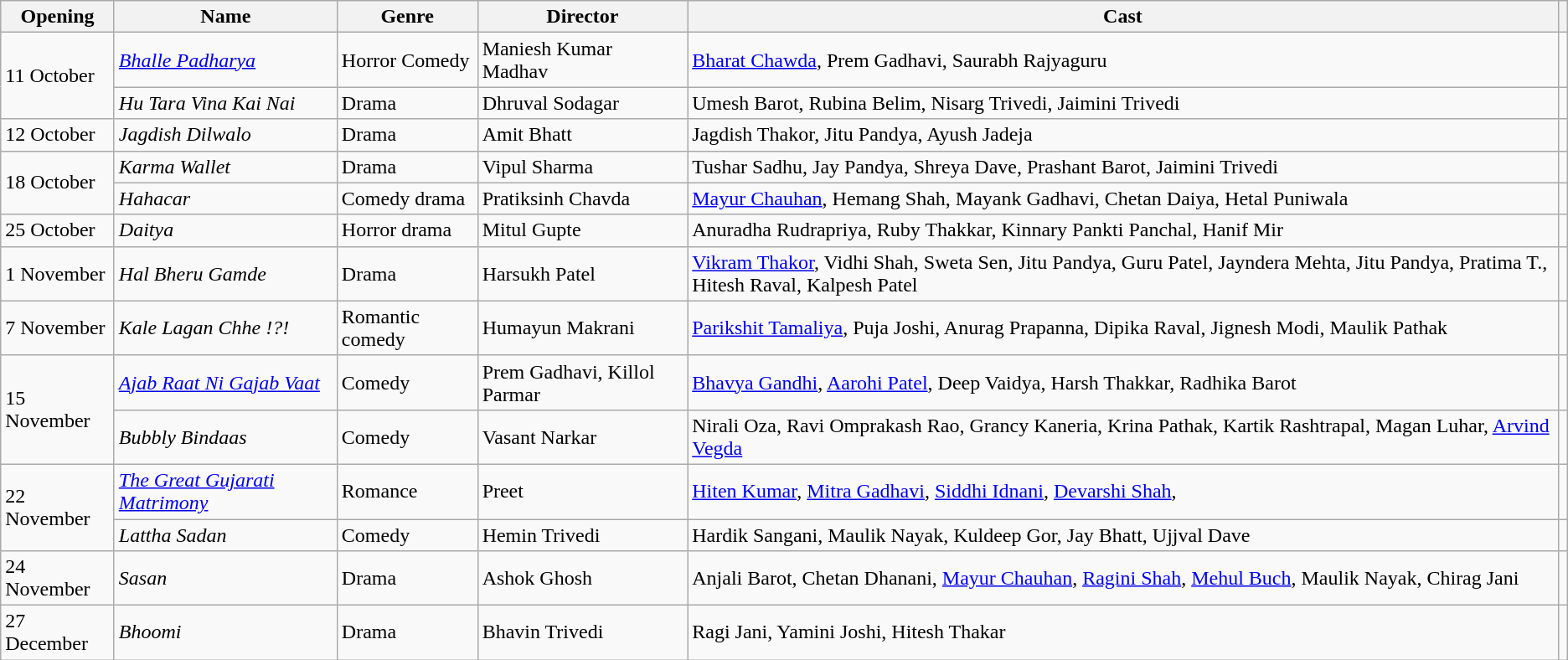<table class="wikitable sortable">
<tr>
<th>Opening</th>
<th>Name</th>
<th>Genre</th>
<th>Director</th>
<th>Cast</th>
<th></th>
</tr>
<tr>
<td rowspan="2">11 October</td>
<td><em><a href='#'>Bhalle Padharya</a></em></td>
<td>Horror Comedy</td>
<td>Maniesh Kumar Madhav</td>
<td><a href='#'>Bharat Chawda</a>, Prem Gadhavi, Saurabh Rajyaguru</td>
<td></td>
</tr>
<tr>
<td><em>Hu Tara Vina Kai Nai</em></td>
<td>Drama</td>
<td>Dhruval Sodagar</td>
<td>Umesh Barot, Rubina Belim, Nisarg Trivedi, Jaimini Trivedi</td>
<td></td>
</tr>
<tr>
<td>12 October</td>
<td><em>Jagdish Dilwalo</em></td>
<td>Drama</td>
<td>Amit Bhatt</td>
<td>Jagdish Thakor, Jitu Pandya, Ayush Jadeja</td>
<td></td>
</tr>
<tr>
<td rowspan="2">18 October</td>
<td><em>Karma Wallet</em></td>
<td>Drama</td>
<td>Vipul Sharma</td>
<td>Tushar Sadhu, Jay Pandya, Shreya Dave, Prashant Barot, Jaimini Trivedi</td>
<td></td>
</tr>
<tr>
<td><em>Hahacar</em></td>
<td>Comedy drama</td>
<td>Pratiksinh Chavda</td>
<td><a href='#'>Mayur Chauhan</a>, Hemang Shah, Mayank Gadhavi, Chetan Daiya, Hetal Puniwala</td>
<td></td>
</tr>
<tr>
<td>25 October</td>
<td><em>Daitya</em></td>
<td>Horror drama</td>
<td>Mitul Gupte</td>
<td>Anuradha Rudrapriya, Ruby Thakkar, Kinnary Pankti Panchal, Hanif Mir</td>
<td></td>
</tr>
<tr>
<td>1 November</td>
<td><em>Hal Bheru Gamde</em></td>
<td>Drama</td>
<td>Harsukh Patel</td>
<td><a href='#'>Vikram Thakor</a>, Vidhi Shah, Sweta Sen, Jitu Pandya, Guru Patel, Jayndera Mehta, Jitu Pandya, Pratima T., Hitesh Raval, Kalpesh Patel</td>
<td></td>
</tr>
<tr>
<td>7 November</td>
<td><em>Kale Lagan Chhe !?!</em></td>
<td>Romantic comedy</td>
<td>Humayun Makrani</td>
<td><a href='#'>Parikshit Tamaliya</a>, Puja Joshi, Anurag Prapanna, Dipika Raval, Jignesh Modi, Maulik Pathak</td>
<td></td>
</tr>
<tr>
<td rowspan="2">15 November</td>
<td><em><a href='#'>Ajab Raat Ni Gajab Vaat</a></em></td>
<td>Comedy</td>
<td>Prem Gadhavi, Killol Parmar</td>
<td><a href='#'>Bhavya Gandhi</a>, <a href='#'>Aarohi Patel</a>, Deep Vaidya, Harsh Thakkar, Radhika Barot</td>
<td></td>
</tr>
<tr>
<td><em>Bubbly Bindaas</em></td>
<td>Comedy</td>
<td>Vasant Narkar</td>
<td>Nirali Oza, Ravi Omprakash Rao, Grancy Kaneria, Krina Pathak, Kartik Rashtrapal, Magan Luhar, <a href='#'>Arvind Vegda</a></td>
<td></td>
</tr>
<tr>
<td rowspan="2">22 November</td>
<td><em><a href='#'>The Great Gujarati Matrimony</a></em></td>
<td>Romance</td>
<td>Preet</td>
<td><a href='#'>Hiten Kumar</a>, <a href='#'>Mitra Gadhavi</a>, <a href='#'>Siddhi Idnani</a>, <a href='#'>Devarshi Shah</a>,</td>
<td></td>
</tr>
<tr>
<td><em>Lattha Sadan</em></td>
<td>Comedy</td>
<td>Hemin Trivedi</td>
<td>Hardik Sangani, Maulik Nayak, Kuldeep Gor, Jay Bhatt, Ujjval Dave</td>
<td></td>
</tr>
<tr>
<td>24 November</td>
<td><em>Sasan</em></td>
<td>Drama</td>
<td>Ashok Ghosh</td>
<td>Anjali Barot, Chetan Dhanani, <a href='#'>Mayur Chauhan</a>, <a href='#'>Ragini Shah</a>, <a href='#'>Mehul Buch</a>, Maulik Nayak, Chirag Jani</td>
<td></td>
</tr>
<tr>
<td>27 December</td>
<td><em>Bhoomi</em></td>
<td>Drama</td>
<td>Bhavin Trivedi</td>
<td>Ragi Jani, Yamini Joshi, Hitesh Thakar</td>
<td></td>
</tr>
</table>
